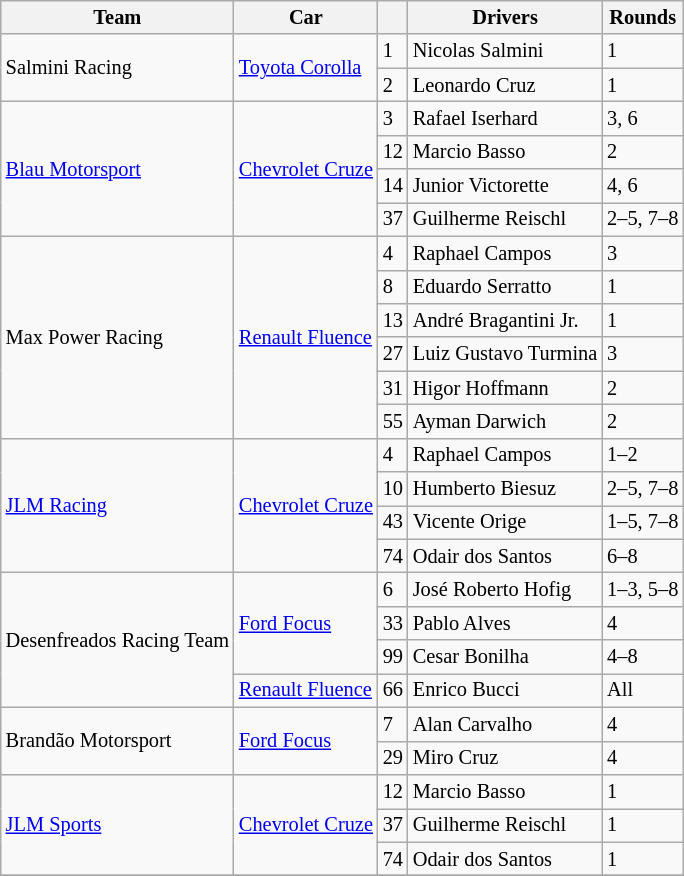<table class="wikitable" style="font-size: 85%;">
<tr>
<th>Team</th>
<th>Car</th>
<th></th>
<th>Drivers</th>
<th>Rounds</th>
</tr>
<tr>
<td rowspan=2>Salmini Racing</td>
<td rowspan=2><a href='#'>Toyota Corolla</a></td>
<td>1</td>
<td> Nicolas Salmini</td>
<td>1</td>
</tr>
<tr>
<td>2</td>
<td> Leonardo Cruz</td>
<td>1</td>
</tr>
<tr>
<td rowspan=4><a href='#'>Blau Motorsport</a></td>
<td rowspan=4><a href='#'>Chevrolet Cruze</a></td>
<td>3</td>
<td> Rafael Iserhard</td>
<td>3, 6</td>
</tr>
<tr>
<td>12</td>
<td> Marcio Basso</td>
<td>2</td>
</tr>
<tr>
<td>14</td>
<td> Junior Victorette</td>
<td>4, 6</td>
</tr>
<tr>
<td>37</td>
<td> Guilherme Reischl</td>
<td>2–5, 7–8</td>
</tr>
<tr>
<td rowspan=6>Max Power Racing</td>
<td rowspan=6><a href='#'>Renault Fluence</a></td>
<td>4</td>
<td> Raphael Campos</td>
<td>3</td>
</tr>
<tr>
<td>8</td>
<td> Eduardo Serratto</td>
<td>1</td>
</tr>
<tr>
<td>13</td>
<td> André Bragantini Jr.</td>
<td>1</td>
</tr>
<tr>
<td>27</td>
<td> Luiz Gustavo Turmina</td>
<td>3</td>
</tr>
<tr>
<td>31</td>
<td> Higor Hoffmann</td>
<td>2</td>
</tr>
<tr>
<td>55</td>
<td> Ayman Darwich</td>
<td>2</td>
</tr>
<tr>
<td rowspan=4><a href='#'>JLM Racing</a></td>
<td rowspan=4><a href='#'>Chevrolet Cruze</a></td>
<td>4</td>
<td> Raphael Campos</td>
<td>1–2</td>
</tr>
<tr>
<td>10</td>
<td> Humberto Biesuz</td>
<td>2–5, 7–8</td>
</tr>
<tr>
<td>43</td>
<td> Vicente Orige</td>
<td>1–5, 7–8</td>
</tr>
<tr>
<td>74</td>
<td> Odair dos Santos</td>
<td>6–8</td>
</tr>
<tr>
<td rowspan=4>Desenfreados Racing Team</td>
<td rowspan=3><a href='#'>Ford Focus</a></td>
<td>6</td>
<td> José Roberto Hofig</td>
<td>1–3, 5–8</td>
</tr>
<tr>
<td>33</td>
<td> Pablo Alves</td>
<td>4</td>
</tr>
<tr>
<td>99</td>
<td> Cesar Bonilha</td>
<td>4–8</td>
</tr>
<tr>
<td><a href='#'>Renault Fluence</a></td>
<td>66</td>
<td> Enrico Bucci</td>
<td>All</td>
</tr>
<tr>
<td rowspan=2>Brandão Motorsport</td>
<td rowspan=2><a href='#'>Ford Focus</a></td>
<td>7</td>
<td> Alan Carvalho</td>
<td>4</td>
</tr>
<tr>
<td>29</td>
<td> Miro Cruz</td>
<td>4</td>
</tr>
<tr>
<td rowspan=3><a href='#'>JLM Sports</a></td>
<td rowspan=3><a href='#'>Chevrolet Cruze</a></td>
<td>12</td>
<td> Marcio Basso</td>
<td>1</td>
</tr>
<tr>
<td>37</td>
<td> Guilherme Reischl</td>
<td>1</td>
</tr>
<tr>
<td>74</td>
<td> Odair dos Santos</td>
<td>1</td>
</tr>
<tr>
</tr>
</table>
